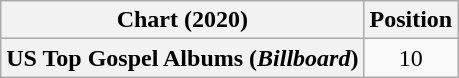<table class="wikitable plainrowheaders">
<tr>
<th scope="col">Chart (2020)</th>
<th scope="col">Position</th>
</tr>
<tr>
<th scope="row">US Top Gospel Albums (<em>Billboard</em>)</th>
<td style="text-align:center;">10</td>
</tr>
</table>
